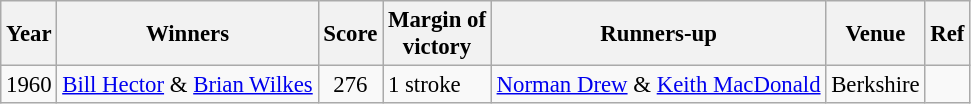<table class=wikitable style="font-size:95%">
<tr>
<th>Year</th>
<th>Winners</th>
<th>Score</th>
<th>Margin of<br>victory</th>
<th>Runners-up</th>
<th>Venue</th>
<th>Ref</th>
</tr>
<tr>
<td>1960</td>
<td><a href='#'>Bill Hector</a> & <a href='#'>Brian Wilkes</a></td>
<td align=center>276</td>
<td>1 stroke</td>
<td><a href='#'>Norman Drew</a> & <a href='#'>Keith MacDonald</a></td>
<td>Berkshire</td>
<td></td>
</tr>
</table>
